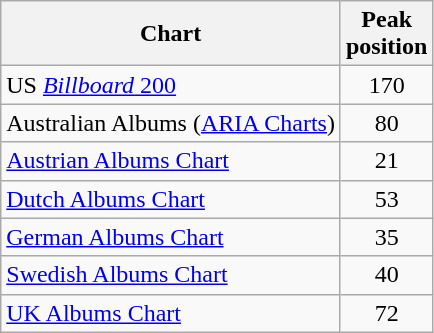<table class="wikitable sortable">
<tr>
<th>Chart</th>
<th>Peak<br>position</th>
</tr>
<tr>
<td>US <a href='#'><em>Billboard</em> 200</a></td>
<td align=center>170</td>
</tr>
<tr>
<td>Australian Albums (<a href='#'>ARIA Charts</a>)</td>
<td align=center>80</td>
</tr>
<tr>
<td><a href='#'>Austrian Albums Chart</a></td>
<td align=center>21</td>
</tr>
<tr>
<td><a href='#'>Dutch Albums Chart</a></td>
<td align=center>53</td>
</tr>
<tr>
<td><a href='#'>German Albums Chart</a></td>
<td align=center>35</td>
</tr>
<tr>
<td><a href='#'>Swedish Albums Chart</a></td>
<td align=center>40</td>
</tr>
<tr>
<td><a href='#'>UK Albums Chart</a></td>
<td align=center>72</td>
</tr>
</table>
